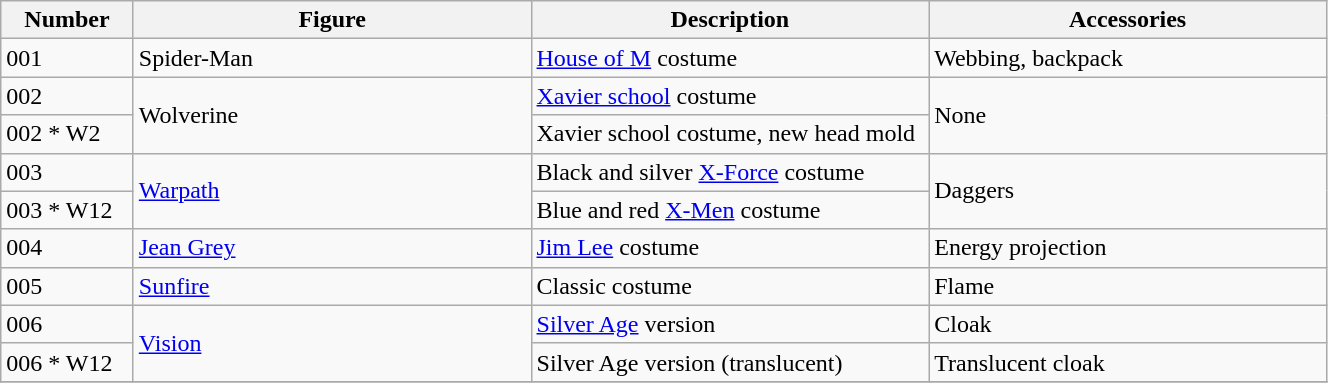<table class="wikitable" width="70%">
<tr>
<th width=10%>Number</th>
<th width=30%>Figure</th>
<th width=30%>Description</th>
<th width=30%>Accessories</th>
</tr>
<tr>
<td>001</td>
<td>Spider-Man</td>
<td><a href='#'>House of M</a> costume</td>
<td>Webbing, backpack</td>
</tr>
<tr>
<td>002</td>
<td rowspan="2">Wolverine</td>
<td><a href='#'>Xavier school</a> costume</td>
<td rowspan="2">None</td>
</tr>
<tr>
<td>002 * W2</td>
<td>Xavier school costume, new head mold</td>
</tr>
<tr>
<td>003</td>
<td rowspan="2"><a href='#'>Warpath</a></td>
<td>Black and silver <a href='#'>X-Force</a> costume</td>
<td rowspan="2">Daggers</td>
</tr>
<tr>
<td>003 * W12</td>
<td>Blue and red <a href='#'>X-Men</a> costume</td>
</tr>
<tr>
<td>004</td>
<td><a href='#'>Jean Grey</a></td>
<td><a href='#'>Jim Lee</a> costume</td>
<td>Energy projection</td>
</tr>
<tr>
<td>005</td>
<td><a href='#'>Sunfire</a></td>
<td>Classic costume</td>
<td>Flame</td>
</tr>
<tr>
<td>006</td>
<td rowspan="2"><a href='#'>Vision</a></td>
<td><a href='#'>Silver Age</a> version</td>
<td>Cloak</td>
</tr>
<tr>
<td>006 * W12</td>
<td>Silver Age version (translucent)</td>
<td>Translucent cloak</td>
</tr>
<tr>
</tr>
</table>
